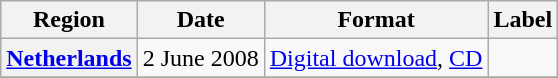<table class="wikitable sortable plainrowheaders">
<tr>
<th>Region</th>
<th>Date</th>
<th>Format</th>
<th>Label</th>
</tr>
<tr>
<th scope="row"><a href='#'>Netherlands</a></th>
<td>2 June 2008</td>
<td><a href='#'>Digital download</a>, <a href='#'>CD</a></td>
<td></td>
</tr>
<tr>
</tr>
</table>
